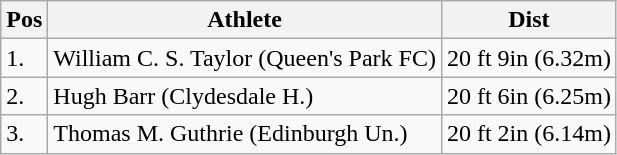<table class="wikitable">
<tr>
<th>Pos</th>
<th>Athlete</th>
<th>Dist</th>
</tr>
<tr>
<td>1.</td>
<td>William C. S. Taylor (Queen's Park FC)</td>
<td>20 ft 9in (6.32m)</td>
</tr>
<tr>
<td>2.</td>
<td>Hugh Barr (Clydesdale H.)</td>
<td>20 ft 6in (6.25m)</td>
</tr>
<tr>
<td>3.</td>
<td>Thomas M. Guthrie (Edinburgh Un.)</td>
<td>20 ft 2in (6.14m)</td>
</tr>
</table>
